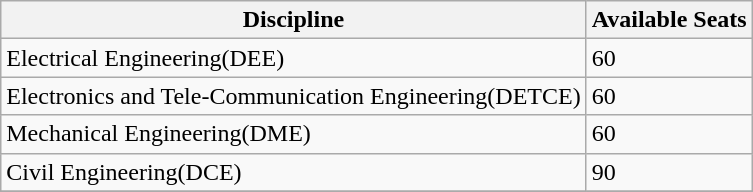<table class="wikitable">
<tr>
<th>Discipline</th>
<th>Available Seats</th>
</tr>
<tr>
<td>Electrical Engineering(DEE)</td>
<td>60</td>
</tr>
<tr>
<td>Electronics and Tele-Communication Engineering(DETCE)</td>
<td>60</td>
</tr>
<tr>
<td>Mechanical Engineering(DME)</td>
<td>60</td>
</tr>
<tr>
<td>Civil Engineering(DCE)</td>
<td>90</td>
</tr>
<tr>
</tr>
</table>
